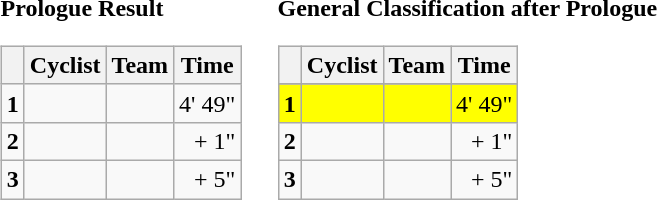<table>
<tr>
<td><strong>Prologue Result</strong><br><table class="wikitable">
<tr>
<th></th>
<th>Cyclist</th>
<th>Team</th>
<th>Time</th>
</tr>
<tr>
<td><strong>1</strong></td>
<td></td>
<td></td>
<td align="right">4' 49"</td>
</tr>
<tr>
<td><strong>2</strong></td>
<td></td>
<td></td>
<td align="right">+ 1"</td>
</tr>
<tr>
<td><strong>3</strong></td>
<td></td>
<td></td>
<td align="right">+ 5"</td>
</tr>
</table>
</td>
<td></td>
<td><strong>General Classification after Prologue</strong><br><table class="wikitable">
<tr>
<th></th>
<th>Cyclist</th>
<th>Team</th>
<th>Time</th>
</tr>
<tr>
</tr>
<tr style="background:yellow">
<td><strong>1</strong></td>
<td></td>
<td></td>
<td align="right">4' 49"</td>
</tr>
<tr>
<td><strong>2</strong></td>
<td></td>
<td></td>
<td align="right">+ 1"</td>
</tr>
<tr>
<td><strong>3</strong></td>
<td></td>
<td></td>
<td align="right">+ 5"</td>
</tr>
</table>
</td>
</tr>
</table>
